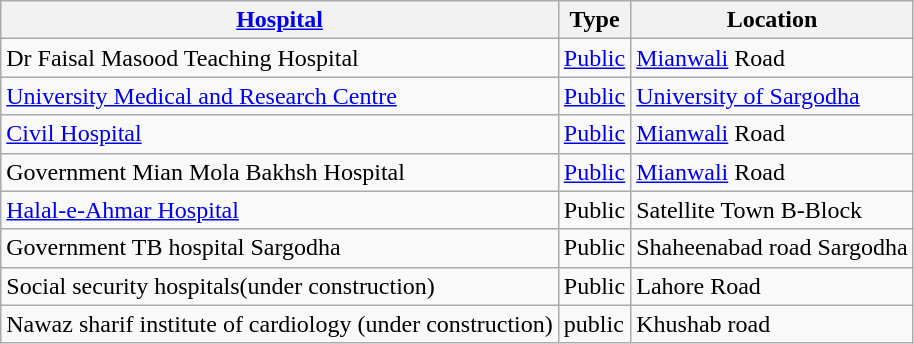<table class="wikitable sortable" style="text-align:left;">
<tr>
<th><a href='#'>Hospital</a></th>
<th>Type</th>
<th>Location</th>
</tr>
<tr>
<td>Dr Faisal Masood  Teaching Hospital</td>
<td><a href='#'>Public</a></td>
<td><a href='#'>Mianwali</a> Road</td>
</tr>
<tr>
<td><a href='#'>University Medical and Research Centre</a></td>
<td><a href='#'>Public</a></td>
<td><a href='#'>University of Sargodha</a></td>
</tr>
<tr>
<td><a href='#'>Civil Hospital</a></td>
<td><a href='#'>Public</a></td>
<td><a href='#'>Mianwali</a> Road</td>
</tr>
<tr>
<td>Government Mian Mola Bakhsh Hospital</td>
<td><a href='#'>Public</a></td>
<td><a href='#'>Mianwali</a> Road</td>
</tr>
<tr>
<td><a href='#'>Halal-e-Ahmar Hospital</a></td>
<td>Public</td>
<td>Satellite Town B-Block</td>
</tr>
<tr>
<td>Government TB hospital Sargodha</td>
<td>Public</td>
<td>Shaheenabad road Sargodha</td>
</tr>
<tr>
<td>Social security hospitals(under construction)</td>
<td>Public</td>
<td>Lahore Road</td>
</tr>
<tr>
<td>Nawaz sharif institute of cardiology (under construction)</td>
<td>public</td>
<td>Khushab road</td>
</tr>
</table>
